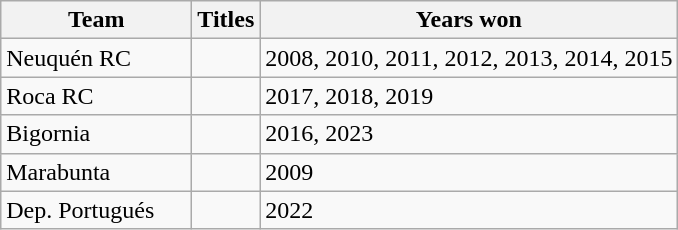<table class="wikitable sortable">
<tr>
<th width= 120px>Team</th>
<th width= px>Titles</th>
<th width= px>Years won</th>
</tr>
<tr>
<td>Neuquén RC</td>
<td></td>
<td>2008, 2010, 2011, 2012, 2013, 2014, 2015</td>
</tr>
<tr>
<td>Roca RC</td>
<td></td>
<td>2017, 2018, 2019</td>
</tr>
<tr>
<td>Bigornia</td>
<td></td>
<td>2016, 2023</td>
</tr>
<tr>
<td>Marabunta</td>
<td></td>
<td>2009</td>
</tr>
<tr>
<td>Dep. Portugués</td>
<td></td>
<td>2022</td>
</tr>
</table>
